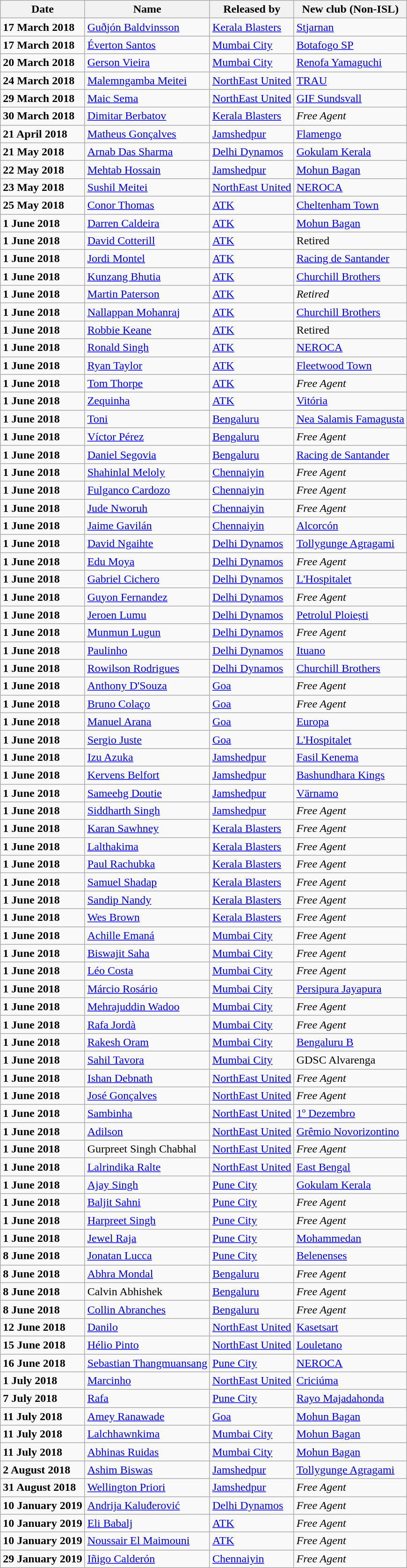<table class="wikitable sortable">
<tr>
<th>Date</th>
<th>Name</th>
<th>Released by</th>
<th>New club (Non-ISL)</th>
</tr>
<tr>
<td><strong>17 March 2018</strong></td>
<td> <a href='#'>Guðjón Baldvinsson</a></td>
<td><a href='#'>Kerala Blasters</a></td>
<td> <a href='#'>Stjarnan</a></td>
</tr>
<tr>
<td><strong>17 March 2018</strong></td>
<td> <a href='#'>Éverton Santos</a></td>
<td><a href='#'>Mumbai City</a></td>
<td> <a href='#'>Botafogo SP</a></td>
</tr>
<tr>
<td><strong>20 March 2018</strong></td>
<td> <a href='#'>Gerson Vieira</a></td>
<td><a href='#'>Mumbai City</a></td>
<td> <a href='#'>Renofa Yamaguchi</a></td>
</tr>
<tr>
<td><strong>24 March 2018</strong></td>
<td> <a href='#'>Malemngamba Meitei</a></td>
<td><a href='#'>NorthEast United</a></td>
<td> <a href='#'>TRAU</a></td>
</tr>
<tr>
<td><strong>29 March 2018</strong></td>
<td> <a href='#'>Maic Sema</a></td>
<td><a href='#'>NorthEast United</a></td>
<td> <a href='#'>GIF Sundsvall</a></td>
</tr>
<tr>
<td><strong>30 March 2018</strong></td>
<td> <a href='#'>Dimitar Berbatov</a></td>
<td><a href='#'>Kerala Blasters</a></td>
<td><em>Free Agent</em></td>
</tr>
<tr>
<td><strong>21 April 2018</strong></td>
<td> <a href='#'>Matheus Gonçalves</a></td>
<td><a href='#'>Jamshedpur</a></td>
<td> <a href='#'>Flamengo</a></td>
</tr>
<tr>
<td><strong>21 May 2018</strong></td>
<td> <a href='#'>Arnab Das Sharma</a></td>
<td><a href='#'>Delhi Dynamos</a></td>
<td> <a href='#'>Gokulam Kerala</a></td>
</tr>
<tr>
<td><strong>22 May 2018</strong></td>
<td> <a href='#'>Mehtab Hossain</a></td>
<td><a href='#'>Jamshedpur</a></td>
<td> <a href='#'>Mohun Bagan</a></td>
</tr>
<tr>
<td><strong>23 May 2018</strong></td>
<td> <a href='#'>Sushil Meitei</a></td>
<td><a href='#'>NorthEast United</a></td>
<td> <a href='#'>NEROCA</a></td>
</tr>
<tr>
<td><strong>25 May 2018</strong></td>
<td> <a href='#'>Conor Thomas</a></td>
<td><a href='#'>ATK</a></td>
<td> <a href='#'>Cheltenham Town</a></td>
</tr>
<tr>
<td><strong>1 June 2018</strong></td>
<td> <a href='#'>Darren Caldeira</a></td>
<td><a href='#'>ATK</a></td>
<td> <a href='#'>Mohun Bagan</a></td>
</tr>
<tr>
<td><strong>1 June 2018</strong></td>
<td> <a href='#'>David Cotterill</a></td>
<td><a href='#'>ATK</a></td>
<td>Retired</td>
</tr>
<tr>
<td><strong>1 June 2018</strong></td>
<td> <a href='#'>Jordi Montel</a></td>
<td><a href='#'>ATK</a></td>
<td> <a href='#'>Racing de Santander</a></td>
</tr>
<tr>
<td><strong>1 June 2018</strong></td>
<td> <a href='#'>Kunzang Bhutia</a></td>
<td><a href='#'>ATK</a></td>
<td> <a href='#'>Churchill Brothers</a></td>
</tr>
<tr>
<td><strong>1 June 2018</strong></td>
<td> <a href='#'>Martin Paterson</a></td>
<td><a href='#'>ATK</a></td>
<td><em>Retired</em></td>
</tr>
<tr>
<td><strong>1 June 2018</strong></td>
<td> <a href='#'>Nallappan Mohanraj</a></td>
<td><a href='#'>ATK</a></td>
<td> <a href='#'>Churchill Brothers</a></td>
</tr>
<tr>
<td><strong>1 June 2018</strong></td>
<td> <a href='#'>Robbie Keane</a></td>
<td><a href='#'>ATK</a></td>
<td>Retired</td>
</tr>
<tr>
<td><strong>1 June 2018</strong></td>
<td> <a href='#'>Ronald Singh</a></td>
<td><a href='#'>ATK</a></td>
<td> <a href='#'>NEROCA</a></td>
</tr>
<tr>
<td><strong>1 June 2018</strong></td>
<td> <a href='#'>Ryan Taylor</a></td>
<td><a href='#'>ATK</a></td>
<td> <a href='#'>Fleetwood Town</a></td>
</tr>
<tr>
<td><strong>1 June 2018</strong></td>
<td> <a href='#'>Tom Thorpe</a></td>
<td><a href='#'>ATK</a></td>
<td><em>Free Agent</em></td>
</tr>
<tr>
<td><strong>1 June 2018</strong></td>
<td> <a href='#'>Zequinha</a></td>
<td><a href='#'>ATK</a></td>
<td> <a href='#'>Vitória</a></td>
</tr>
<tr>
<td><strong>1 June 2018</strong></td>
<td> <a href='#'>Toni</a></td>
<td><a href='#'>Bengaluru</a></td>
<td> <a href='#'>Nea Salamis Famagusta</a></td>
</tr>
<tr>
<td><strong>1 June 2018</strong></td>
<td> <a href='#'>Víctor Pérez</a></td>
<td><a href='#'>Bengaluru</a></td>
<td><em>Free Agent</em></td>
</tr>
<tr>
<td><strong>1 June 2018</strong></td>
<td> <a href='#'>Daniel Segovia</a></td>
<td><a href='#'>Bengaluru</a></td>
<td> <a href='#'>Racing de Santander</a></td>
</tr>
<tr>
<td><strong>1 June 2018</strong></td>
<td> <a href='#'>Shahinlal Meloly</a></td>
<td><a href='#'>Chennaiyin</a></td>
<td><em>Free Agent</em></td>
</tr>
<tr>
<td><strong>1 June 2018</strong></td>
<td> <a href='#'>Fulganco Cardozo</a></td>
<td><a href='#'>Chennaiyin</a></td>
<td><em>Free Agent</em></td>
</tr>
<tr>
<td><strong>1 June 2018</strong></td>
<td> <a href='#'>Jude Nworuh</a></td>
<td><a href='#'>Chennaiyin</a></td>
<td><em>Free Agent</em></td>
</tr>
<tr>
<td><strong>1 June 2018</strong></td>
<td> <a href='#'>Jaime Gavilán</a></td>
<td><a href='#'>Chennaiyin</a></td>
<td> <a href='#'>Alcorcón</a></td>
</tr>
<tr>
<td><strong>1 June 2018</strong></td>
<td> <a href='#'>David Ngaihte</a></td>
<td><a href='#'>Delhi Dynamos</a></td>
<td> <a href='#'>Tollygunge Agragami</a></td>
</tr>
<tr>
<td><strong>1 June 2018</strong></td>
<td> <a href='#'>Edu Moya</a></td>
<td><a href='#'>Delhi Dynamos</a></td>
<td><em>Free Agent</em></td>
</tr>
<tr>
<td><strong>1 June 2018</strong></td>
<td> <a href='#'>Gabriel Cichero</a></td>
<td><a href='#'>Delhi Dynamos</a></td>
<td> <a href='#'>L'Hospitalet</a></td>
</tr>
<tr>
<td><strong>1 June 2018</strong></td>
<td> <a href='#'>Guyon Fernandez</a></td>
<td><a href='#'>Delhi Dynamos</a></td>
<td><em>Free Agent</em></td>
</tr>
<tr>
<td><strong>1 June 2018</strong></td>
<td> <a href='#'>Jeroen Lumu</a></td>
<td><a href='#'>Delhi Dynamos</a></td>
<td> <a href='#'>Petrolul Ploiești</a></td>
</tr>
<tr>
<td><strong>1 June 2018</strong></td>
<td> <a href='#'>Munmun Lugun</a></td>
<td><a href='#'>Delhi Dynamos</a></td>
<td><em>Free Agent</em></td>
</tr>
<tr>
<td><strong>1 June 2018</strong></td>
<td> <a href='#'>Paulinho</a></td>
<td><a href='#'>Delhi Dynamos</a></td>
<td> <a href='#'>Ituano</a></td>
</tr>
<tr>
<td><strong>1 June 2018</strong></td>
<td> <a href='#'>Rowilson Rodrigues</a></td>
<td><a href='#'>Delhi Dynamos</a></td>
<td> <a href='#'>Churchill Brothers</a></td>
</tr>
<tr>
<td><strong>1 June 2018</strong></td>
<td> <a href='#'>Anthony D'Souza</a></td>
<td><a href='#'>Goa</a></td>
<td><em>Free Agent</em></td>
</tr>
<tr>
<td><strong>1 June 2018</strong></td>
<td> <a href='#'>Bruno Colaço</a></td>
<td><a href='#'>Goa</a></td>
<td><em>Free Agent</em></td>
</tr>
<tr>
<td><strong>1 June 2018</strong></td>
<td> <a href='#'>Manuel Arana</a></td>
<td><a href='#'>Goa</a></td>
<td> <a href='#'>Europa</a></td>
</tr>
<tr>
<td><strong>1 June 2018</strong></td>
<td> <a href='#'>Sergio Juste</a></td>
<td><a href='#'>Goa</a></td>
<td> <a href='#'>L'Hospitalet</a></td>
</tr>
<tr>
<td><strong>1 June 2018</strong></td>
<td> <a href='#'>Izu Azuka</a></td>
<td><a href='#'>Jamshedpur</a></td>
<td> <a href='#'>Fasil Kenema</a></td>
</tr>
<tr>
<td><strong>1 June 2018</strong></td>
<td> <a href='#'>Kervens Belfort</a></td>
<td><a href='#'>Jamshedpur</a></td>
<td> <a href='#'>Bashundhara Kings</a></td>
</tr>
<tr>
<td><strong>1 June 2018</strong></td>
<td> <a href='#'>Sameehg Doutie</a></td>
<td><a href='#'>Jamshedpur</a></td>
<td> <a href='#'>Värnamo</a></td>
</tr>
<tr>
<td><strong>1 June 2018</strong></td>
<td> <a href='#'>Siddharth Singh</a></td>
<td><a href='#'>Jamshedpur</a></td>
<td><em>Free Agent</em></td>
</tr>
<tr>
<td><strong>1 June 2018</strong></td>
<td> <a href='#'>Karan Sawhney</a></td>
<td><a href='#'>Kerala Blasters</a></td>
<td><em>Free Agent</em></td>
</tr>
<tr>
<td><strong>1 June 2018</strong></td>
<td> <a href='#'>Lalthakima</a></td>
<td><a href='#'>Kerala Blasters</a></td>
<td><em>Free Agent</em></td>
</tr>
<tr>
<td><strong>1 June 2018</strong></td>
<td> <a href='#'>Paul Rachubka</a></td>
<td><a href='#'>Kerala Blasters</a></td>
<td><em>Free Agent</em></td>
</tr>
<tr>
<td><strong>1 June 2018</strong></td>
<td> <a href='#'>Samuel Shadap</a></td>
<td><a href='#'>Kerala Blasters</a></td>
<td><em>Free Agent</em></td>
</tr>
<tr>
<td><strong>1 June 2018</strong></td>
<td> <a href='#'>Sandip Nandy</a></td>
<td><a href='#'>Kerala Blasters</a></td>
<td><em>Free Agent</em></td>
</tr>
<tr>
<td><strong>1 June 2018</strong></td>
<td> <a href='#'>Wes Brown</a></td>
<td><a href='#'>Kerala Blasters</a></td>
<td><em>Free Agent</em></td>
</tr>
<tr>
<td><strong>1 June 2018</strong></td>
<td> <a href='#'>Achille Emaná</a></td>
<td><a href='#'>Mumbai City</a></td>
<td><em>Free Agent</em></td>
</tr>
<tr>
<td><strong>1 June 2018</strong></td>
<td> <a href='#'>Biswajit Saha</a></td>
<td><a href='#'>Mumbai City</a></td>
<td><em>Free Agent</em></td>
</tr>
<tr>
<td><strong>1 June 2018</strong></td>
<td> <a href='#'>Léo Costa</a></td>
<td><a href='#'>Mumbai City</a></td>
<td><em>Free Agent</em></td>
</tr>
<tr>
<td><strong>1 June 2018</strong></td>
<td> <a href='#'>Márcio Rosário</a></td>
<td><a href='#'>Mumbai City</a></td>
<td> <a href='#'>Persipura Jayapura</a></td>
</tr>
<tr>
<td><strong>1 June 2018</strong></td>
<td> <a href='#'>Mehrajuddin Wadoo</a></td>
<td><a href='#'>Mumbai City</a></td>
<td><em>Free Agent</em></td>
</tr>
<tr>
<td><strong>1 June 2018</strong></td>
<td> <a href='#'>Rafa Jordà</a></td>
<td><a href='#'>Mumbai City</a></td>
<td><em>Free Agent</em></td>
</tr>
<tr>
<td><strong>1 June 2018</strong></td>
<td> <a href='#'>Rakesh Oram</a></td>
<td><a href='#'>Mumbai City</a></td>
<td> <a href='#'>Bengaluru B</a></td>
</tr>
<tr>
<td><strong>1 June 2018</strong></td>
<td> <a href='#'>Sahil Tavora</a></td>
<td><a href='#'>Mumbai City</a></td>
<td> GDSC Alvarenga</td>
</tr>
<tr>
<td><strong>1 June 2018</strong></td>
<td> <a href='#'>Ishan Debnath</a></td>
<td><a href='#'>NorthEast United</a></td>
<td><em>Free Agent</em></td>
</tr>
<tr>
<td><strong>1 June 2018</strong></td>
<td> <a href='#'>José Gonçalves</a></td>
<td><a href='#'>NorthEast United</a></td>
<td><em>Free Agent</em></td>
</tr>
<tr>
<td><strong>1 June 2018</strong></td>
<td> <a href='#'>Sambinha</a></td>
<td><a href='#'>NorthEast United</a></td>
<td> <a href='#'>1º Dezembro</a></td>
</tr>
<tr>
<td><strong>1 June 2018</strong></td>
<td> <a href='#'>Adilson</a></td>
<td><a href='#'>NorthEast United</a></td>
<td> <a href='#'>Grêmio Novorizontino</a></td>
</tr>
<tr>
<td><strong>1 June 2018</strong></td>
<td> Gurpreet Singh Chabhal</td>
<td><a href='#'>NorthEast United</a></td>
<td><em>Free Agent</em></td>
</tr>
<tr>
<td><strong>1 June 2018</strong></td>
<td> <a href='#'>Lalrindika Ralte</a></td>
<td><a href='#'>NorthEast United</a></td>
<td> <a href='#'>East Bengal</a></td>
</tr>
<tr>
<td><strong>1 June 2018</strong></td>
<td> <a href='#'>Ajay Singh</a></td>
<td><a href='#'>Pune City</a></td>
<td> <a href='#'>Gokulam Kerala</a></td>
</tr>
<tr>
<td><strong>1 June 2018</strong></td>
<td> <a href='#'>Baljit Sahni</a></td>
<td><a href='#'>Pune City</a></td>
<td><em>Free Agent</em></td>
</tr>
<tr>
<td><strong>1 June 2018</strong></td>
<td> <a href='#'>Harpreet Singh</a></td>
<td><a href='#'>Pune City</a></td>
<td><em>Free Agent</em></td>
</tr>
<tr>
<td><strong>1 June 2018</strong></td>
<td> <a href='#'>Jewel Raja</a></td>
<td><a href='#'>Pune City</a></td>
<td> <a href='#'>Mohammedan</a></td>
</tr>
<tr>
<td><strong>8 June 2018</strong></td>
<td> <a href='#'>Jonatan Lucca</a></td>
<td><a href='#'>Pune City</a></td>
<td> <a href='#'>Belenenses</a></td>
</tr>
<tr>
<td><strong>8 June 2018</strong></td>
<td> <a href='#'>Abhra Mondal</a></td>
<td><a href='#'>Bengaluru</a></td>
<td><em>Free Agent</em></td>
</tr>
<tr>
<td><strong>8 June 2018</strong></td>
<td> Calvin Abhishek</td>
<td><a href='#'>Bengaluru</a></td>
<td><em>Free Agent</em></td>
</tr>
<tr>
<td><strong>8 June 2018</strong></td>
<td> <a href='#'>Collin Abranches</a></td>
<td><a href='#'>Bengaluru</a></td>
<td><em>Free Agent</em></td>
</tr>
<tr>
<td><strong>12 June 2018</strong></td>
<td> <a href='#'>Danilo</a></td>
<td><a href='#'>NorthEast United</a></td>
<td> <a href='#'>Kasetsart</a></td>
</tr>
<tr>
<td><strong>15 June 2018</strong></td>
<td> <a href='#'>Hélio Pinto</a></td>
<td><a href='#'>NorthEast United</a></td>
<td> <a href='#'>Louletano</a></td>
</tr>
<tr>
<td><strong>16 June 2018</strong></td>
<td> <a href='#'>Sebastian Thangmuansang</a></td>
<td><a href='#'>Pune City</a></td>
<td> <a href='#'>NEROCA</a></td>
</tr>
<tr>
<td><strong>1 July 2018</strong></td>
<td> <a href='#'>Marcinho</a></td>
<td><a href='#'>NorthEast United</a></td>
<td> <a href='#'>Criciúma</a></td>
</tr>
<tr>
<td><strong>7 July 2018</strong></td>
<td> <a href='#'>Rafa</a></td>
<td><a href='#'>Pune City</a></td>
<td> <a href='#'>Rayo Majadahonda</a></td>
</tr>
<tr>
<td><strong>11 July 2018</strong></td>
<td> <a href='#'>Amey Ranawade</a></td>
<td><a href='#'>Goa</a></td>
<td> <a href='#'>Mohun Bagan</a></td>
</tr>
<tr>
<td><strong>11 July 2018</strong></td>
<td> <a href='#'>Lalchhawnkima</a></td>
<td><a href='#'>Mumbai City</a></td>
<td> <a href='#'>Mohun Bagan</a></td>
</tr>
<tr>
<td><strong>11 July 2018</strong></td>
<td> <a href='#'>Abhinas Ruidas</a></td>
<td><a href='#'>Mumbai City</a></td>
<td> <a href='#'>Mohun Bagan</a></td>
</tr>
<tr>
<td><strong>2 August 2018</strong></td>
<td> <a href='#'>Ashim Biswas</a></td>
<td><a href='#'>Jamshedpur</a></td>
<td> <a href='#'>Tollygunge Agragami</a></td>
</tr>
<tr>
<td><strong>31 August 2018</strong></td>
<td> <a href='#'>Wellington Priori</a></td>
<td><a href='#'>Jamshedpur</a></td>
<td><em>Free Agent</em></td>
</tr>
<tr>
<td><strong>10 January 2019</strong></td>
<td> <a href='#'>Andrija Kaluđerović</a></td>
<td><a href='#'>Delhi Dynamos</a></td>
<td><em>Free Agent</em></td>
</tr>
<tr>
<td><strong>10 January 2019</strong></td>
<td> <a href='#'>Eli Babalj</a></td>
<td><a href='#'>ATK</a></td>
<td><em>Free Agent</em></td>
</tr>
<tr>
<td><strong>10 January 2019</strong></td>
<td> <a href='#'>Noussair El Maimouni</a></td>
<td><a href='#'>ATK</a></td>
<td><em>Free Agent</em></td>
</tr>
<tr>
<td><strong>29 January 2019</strong></td>
<td> <a href='#'>Iñigo Calderón</a></td>
<td><a href='#'>Chennaiyin</a></td>
<td><em>Free Agent</em></td>
</tr>
</table>
